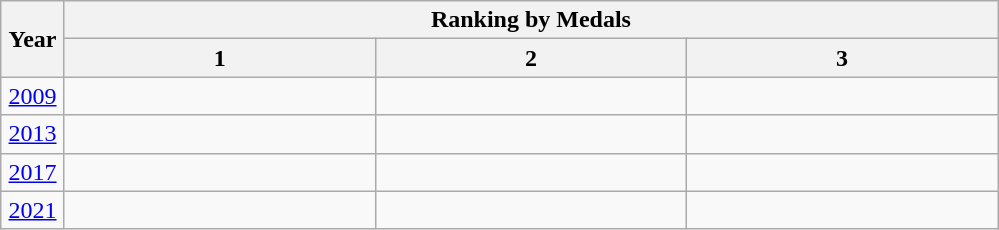<table class="wikitable" style="text-align:left;" style="font-size:100%">
<tr>
<th rowspan=2 width=35>Year</th>
<th colspan=3>Ranking by Medals</th>
</tr>
<tr>
<th width=200>1</th>
<th width=200>2</th>
<th width=200>3</th>
</tr>
<tr>
<td align=center><a href='#'>2009</a></td>
<td><strong></strong></td>
<td></td>
<td></td>
</tr>
<tr>
<td align=center><a href='#'>2013</a></td>
<td><strong></strong></td>
<td></td>
<td></td>
</tr>
<tr>
<td align=center><a href='#'>2017</a></td>
<td><strong></strong></td>
<td></td>
<td></td>
</tr>
<tr>
<td align=center><a href='#'>2021</a></td>
<td><strong></strong></td>
<td></td>
<td></td>
</tr>
</table>
